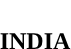<table style="width:100%; text-align:center;">
<tr style="color:white;">
<td style="background:"><strong>39</strong></td>
</tr>
<tr>
<td><span><strong>INDIA</strong></span></td>
</tr>
</table>
